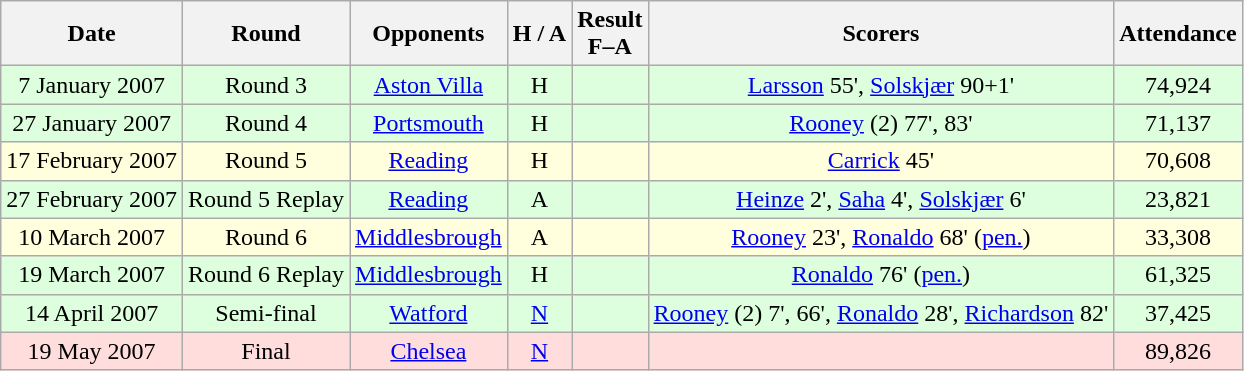<table class="wikitable" style="text-align:center">
<tr>
<th>Date</th>
<th>Round</th>
<th>Opponents</th>
<th>H / A</th>
<th>Result<br>F–A</th>
<th>Scorers</th>
<th>Attendance</th>
</tr>
<tr bgcolor="#ddffdd">
<td>7 January 2007</td>
<td>Round 3</td>
<td><a href='#'>Aston Villa</a></td>
<td>H</td>
<td></td>
<td><a href='#'>Larsson</a> 55', <a href='#'>Solskjær</a> 90+1'</td>
<td>74,924</td>
</tr>
<tr bgcolor="#ddffdd">
<td>27 January 2007</td>
<td>Round 4</td>
<td><a href='#'>Portsmouth</a></td>
<td>H</td>
<td></td>
<td><a href='#'>Rooney</a> (2) 77', 83'</td>
<td>71,137</td>
</tr>
<tr bgcolor="#ffffdd">
<td>17 February 2007</td>
<td>Round 5</td>
<td><a href='#'>Reading</a></td>
<td>H</td>
<td></td>
<td><a href='#'>Carrick</a> 45'</td>
<td>70,608</td>
</tr>
<tr bgcolor="#ddffdd">
<td>27 February 2007</td>
<td>Round 5 Replay</td>
<td><a href='#'>Reading</a></td>
<td>A</td>
<td></td>
<td><a href='#'>Heinze</a> 2', <a href='#'>Saha</a> 4', <a href='#'>Solskjær</a> 6'</td>
<td>23,821</td>
</tr>
<tr bgcolor="#ffffdd">
<td>10 March 2007</td>
<td>Round 6</td>
<td><a href='#'>Middlesbrough</a></td>
<td>A</td>
<td></td>
<td><a href='#'>Rooney</a> 23', <a href='#'>Ronaldo</a> 68' (<a href='#'>pen.</a>)</td>
<td>33,308</td>
</tr>
<tr bgcolor="#ddffdd">
<td>19 March 2007</td>
<td>Round 6 Replay</td>
<td><a href='#'>Middlesbrough</a></td>
<td>H</td>
<td></td>
<td><a href='#'>Ronaldo</a> 76' (<a href='#'>pen.</a>)</td>
<td>61,325</td>
</tr>
<tr bgcolor="#ddffdd">
<td>14 April 2007</td>
<td>Semi-final</td>
<td><a href='#'>Watford</a></td>
<td><a href='#'>N</a></td>
<td></td>
<td><a href='#'>Rooney</a> (2) 7', 66', <a href='#'>Ronaldo</a> 28', <a href='#'>Richardson</a> 82'</td>
<td>37,425</td>
</tr>
<tr bgcolor="#ffdddd">
<td>19 May 2007</td>
<td>Final</td>
<td><a href='#'>Chelsea</a></td>
<td><a href='#'>N</a></td>
<td> </td>
<td></td>
<td>89,826</td>
</tr>
</table>
